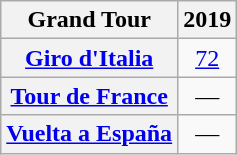<table class="wikitable plainrowheaders">
<tr>
<th>Grand Tour</th>
<th scope="col">2019</th>
</tr>
<tr style="text-align:center;">
<th scope="row"> <a href='#'>Giro d'Italia</a></th>
<td style="text-align:center;"><a href='#'>72</a></td>
</tr>
<tr style="text-align:center;">
<th scope="row"> <a href='#'>Tour de France</a></th>
<td>—</td>
</tr>
<tr style="text-align:center;">
<th scope="row"> <a href='#'>Vuelta a España</a></th>
<td>—</td>
</tr>
</table>
